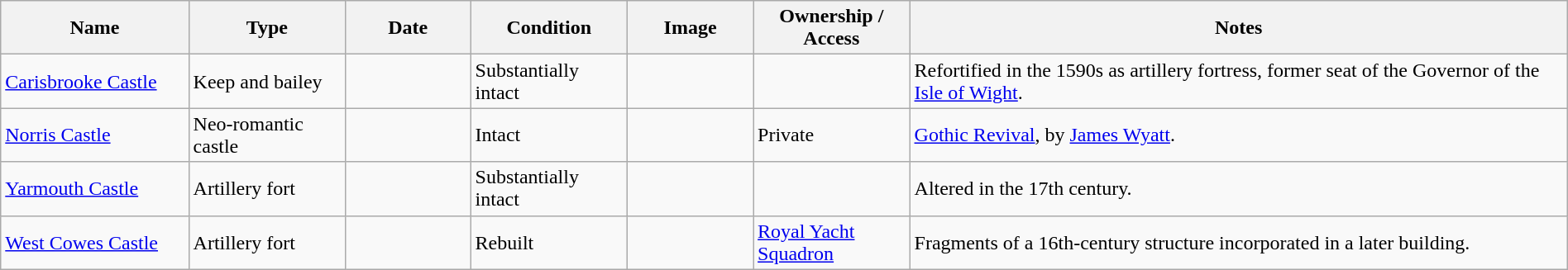<table class="wikitable sortable sticky-header" width="100%">
<tr>
<th width="12%">Name</th>
<th width="10%">Type</th>
<th width="8%">Date</th>
<th width="10%">Condition</th>
<th class="unsortable" width="94">Image</th>
<th width="10%">Ownership / Access</th>
<th class="unsortable">Notes</th>
</tr>
<tr>
<td><a href='#'>Carisbrooke Castle</a></td>
<td>Keep and bailey</td>
<td></td>
<td>Substantially intact</td>
<td></td>
<td></td>
<td>Refortified in the 1590s as artillery fortress, former seat of the Governor of the <a href='#'>Isle of Wight</a>.</td>
</tr>
<tr>
<td><a href='#'>Norris Castle</a></td>
<td>Neo-romantic castle</td>
<td></td>
<td>Intact</td>
<td></td>
<td>Private</td>
<td><a href='#'>Gothic Revival</a>, by <a href='#'>James Wyatt</a>.</td>
</tr>
<tr>
<td><a href='#'>Yarmouth Castle</a></td>
<td>Artillery fort</td>
<td></td>
<td>Substantially intact</td>
<td></td>
<td></td>
<td>Altered in the 17th century.</td>
</tr>
<tr>
<td><a href='#'>West Cowes Castle</a></td>
<td>Artillery fort</td>
<td></td>
<td>Rebuilt</td>
<td></td>
<td><a href='#'>Royal Yacht Squadron</a></td>
<td>Fragments of a 16th-century structure incorporated in a later building.</td>
</tr>
</table>
